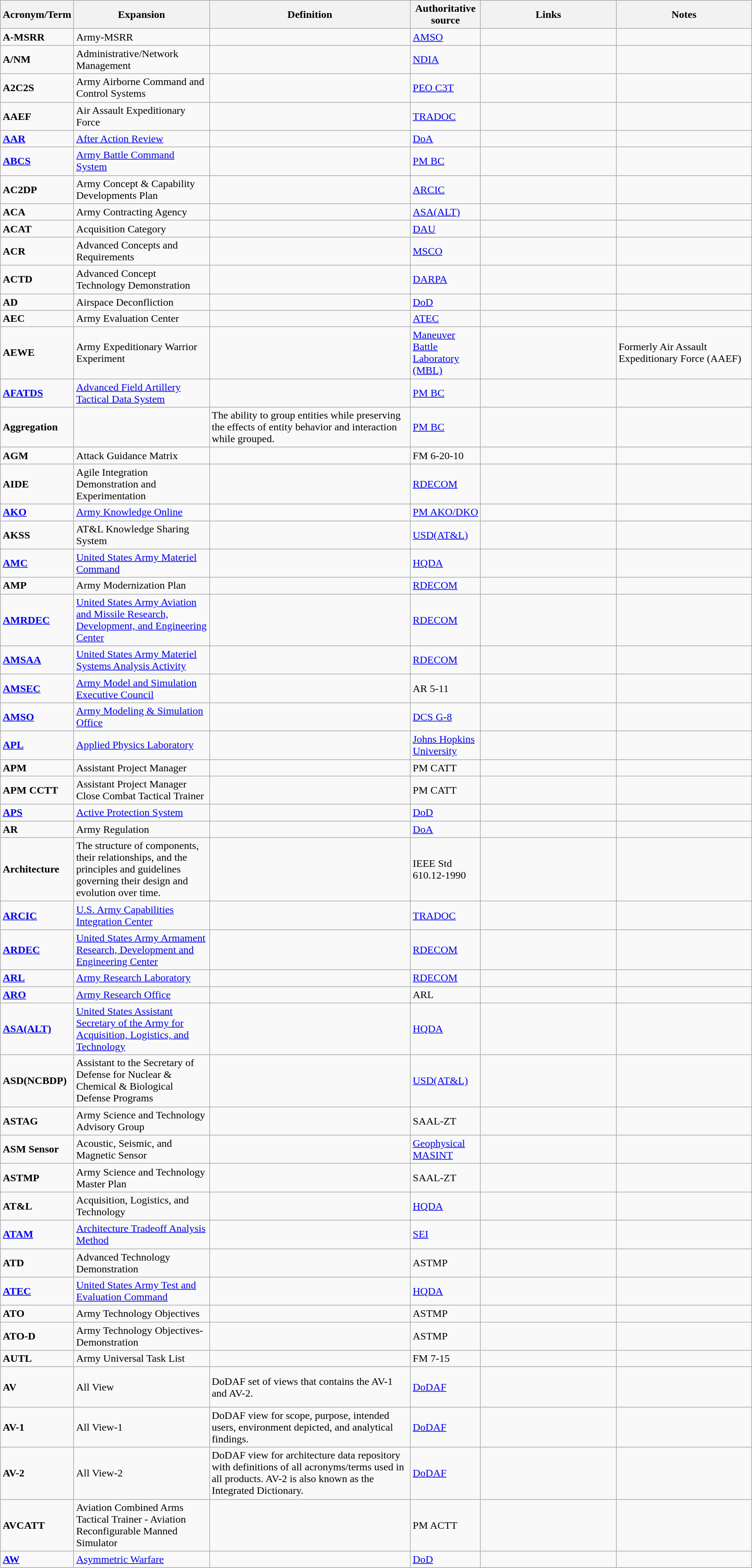<table class="wikitable">
<tr>
<th width="100">Acronym/Term</th>
<th width="200">Expansion</th>
<th width="300">Definition</th>
<th width="100">Authoritative source</th>
<th width="200">Links</th>
<th width="200">Notes</th>
</tr>
<tr>
<td><strong>A-MSRR</strong></td>
<td>Army-MSRR</td>
<td></td>
<td><a href='#'>AMSO</a></td>
<td></td>
<td></td>
</tr>
<tr>
<td><strong>A/NM</strong></td>
<td>Administrative/Network Management</td>
<td></td>
<td><a href='#'>NDIA</a></td>
<td></td>
<td></td>
</tr>
<tr>
<td><strong>A2C2S</strong></td>
<td>Army Airborne Command and Control Systems</td>
<td></td>
<td><a href='#'>PEO C3T</a></td>
<td></td>
<td></td>
</tr>
<tr>
<td><strong>AAEF</strong></td>
<td>Air Assault Expeditionary Force</td>
<td></td>
<td><a href='#'>TRADOC</a></td>
<td></td>
<td></td>
</tr>
<tr>
<td><strong><a href='#'>AAR</a></strong></td>
<td><a href='#'>After Action Review</a></td>
<td></td>
<td><a href='#'>DoA</a></td>
<td></td>
<td></td>
</tr>
<tr>
<td><strong><a href='#'>ABCS</a></strong></td>
<td><a href='#'>Army Battle Command System</a></td>
<td></td>
<td><a href='#'>PM BC</a></td>
<td> </td>
<td></td>
</tr>
<tr>
<td><strong>AC2DP</strong></td>
<td>Army Concept & Capability Developments Plan</td>
<td></td>
<td><a href='#'>ARCIC</a></td>
<td> </td>
<td></td>
</tr>
<tr>
<td><strong>ACA</strong></td>
<td>Army Contracting Agency</td>
<td></td>
<td><a href='#'>ASA(ALT)</a></td>
<td></td>
<td></td>
</tr>
<tr>
<td><strong>ACAT</strong></td>
<td>Acquisition Category</td>
<td></td>
<td><a href='#'>DAU</a></td>
<td></td>
<td></td>
</tr>
<tr>
<td><strong>ACR</strong></td>
<td>Advanced Concepts and Requirements</td>
<td></td>
<td><a href='#'>MSCO</a></td>
<td></td>
<td></td>
</tr>
<tr>
<td><strong>ACTD</strong></td>
<td>Advanced Concept Technology Demonstration</td>
<td></td>
<td><a href='#'>DARPA</a></td>
<td></td>
<td></td>
</tr>
<tr>
<td><strong>AD</strong></td>
<td>Airspace Deconfliction</td>
<td></td>
<td><a href='#'>DoD</a></td>
<td></td>
<td></td>
</tr>
<tr>
<td><strong>AEC</strong></td>
<td>Army Evaluation Center</td>
<td></td>
<td><a href='#'>ATEC</a></td>
<td></td>
<td></td>
</tr>
<tr>
<td><strong>AEWE</strong></td>
<td>Army Expeditionary Warrior Experiment</td>
<td></td>
<td><a href='#'>Maneuver Battle Laboratory (MBL)</a></td>
<td></td>
<td>Formerly Air Assault Expeditionary Force (AAEF)</td>
</tr>
<tr>
<td><strong><a href='#'>AFATDS</a></strong></td>
<td><a href='#'>Advanced Field Artillery Tactical Data System</a></td>
<td></td>
<td><a href='#'>PM BC</a></td>
<td></td>
<td></td>
</tr>
<tr>
<td><strong>Aggregation</strong></td>
<td></td>
<td>The ability to group entities while preserving the effects of entity behavior and  interaction while grouped.</td>
<td><a href='#'>PM BC</a></td>
<td></td>
<td></td>
</tr>
<tr>
<td><strong>AGM</strong></td>
<td>Attack Guidance Matrix</td>
<td></td>
<td>FM 6-20-10</td>
<td></td>
<td></td>
</tr>
<tr>
<td><strong>AIDE</strong></td>
<td>Agile Integration Demonstration and Experimentation</td>
<td></td>
<td><a href='#'>RDECOM</a></td>
<td></td>
<td></td>
</tr>
<tr>
<td><strong><a href='#'>AKO</a></strong></td>
<td><a href='#'>Army Knowledge Online</a></td>
<td></td>
<td><a href='#'>PM AKO/DKO</a></td>
<td></td>
<td></td>
</tr>
<tr>
<td><strong>AKSS</strong></td>
<td>AT&L Knowledge Sharing System</td>
<td></td>
<td><a href='#'>USD(AT&L)</a></td>
<td></td>
<td></td>
</tr>
<tr>
<td><strong><a href='#'>AMC</a></strong></td>
<td><a href='#'>United States Army Materiel Command</a></td>
<td></td>
<td><a href='#'>HQDA</a></td>
<td></td>
<td></td>
</tr>
<tr>
<td><strong>AMP</strong></td>
<td>Army Modernization Plan</td>
<td></td>
<td><a href='#'>RDECOM</a></td>
<td><br></td>
<td></td>
</tr>
<tr>
<td><strong><a href='#'>AMRDEC</a></strong></td>
<td><a href='#'>United States Army Aviation and Missile Research, Development, and Engineering Center</a></td>
<td></td>
<td><a href='#'>RDECOM</a></td>
<td></td>
<td></td>
</tr>
<tr>
<td><strong><a href='#'>AMSAA</a></strong></td>
<td><a href='#'>United States Army Materiel Systems Analysis Activity</a></td>
<td></td>
<td><a href='#'>RDECOM</a></td>
<td></td>
<td></td>
</tr>
<tr>
<td><strong><a href='#'>AMSEC</a></strong></td>
<td><a href='#'>Army Model and Simulation Executive Council</a></td>
<td></td>
<td>AR 5-11</td>
<td></td>
<td></td>
</tr>
<tr>
<td><strong><a href='#'>AMSO</a></strong></td>
<td><a href='#'>Army Modeling & Simulation Office</a></td>
<td></td>
<td><a href='#'>DCS G-8</a></td>
<td></td>
<td></td>
</tr>
<tr>
<td><strong><a href='#'>APL</a></strong></td>
<td><a href='#'>Applied Physics Laboratory</a></td>
<td></td>
<td><a href='#'>Johns Hopkins University</a></td>
<td></td>
<td></td>
</tr>
<tr>
<td><strong>APM</strong></td>
<td>Assistant Project Manager</td>
<td></td>
<td>PM CATT</td>
<td></td>
<td></td>
</tr>
<tr>
<td><strong>APM CCTT</strong></td>
<td>Assistant Project Manager Close Combat Tactical Trainer</td>
<td></td>
<td>PM CATT</td>
<td></td>
<td></td>
</tr>
<tr>
<td><strong><a href='#'>APS</a></strong></td>
<td><a href='#'>Active Protection System</a></td>
<td></td>
<td><a href='#'>DoD</a></td>
<td></td>
<td></td>
</tr>
<tr>
<td><strong>AR</strong></td>
<td>Army Regulation</td>
<td></td>
<td><a href='#'>DoA</a></td>
<td></td>
<td></td>
</tr>
<tr>
<td><strong>Architecture</strong></td>
<td>The structure of components, their relationships, and the principles and guidelines governing their design and evolution over time.</td>
<td></td>
<td>IEEE Std 610.12-1990</td>
<td><br><br></td>
<td></td>
</tr>
<tr>
<td><strong><a href='#'>ARCIC</a></strong></td>
<td><a href='#'>U.S. Army Capabilities Integration Center</a></td>
<td></td>
<td><a href='#'>TRADOC</a></td>
<td></td>
<td></td>
</tr>
<tr>
<td><strong><a href='#'>ARDEC</a></strong></td>
<td><a href='#'>United States Army Armament Research, Development and Engineering Center</a></td>
<td></td>
<td><a href='#'>RDECOM</a></td>
<td></td>
<td></td>
</tr>
<tr>
<td><strong><a href='#'>ARL</a></strong></td>
<td><a href='#'>Army Research Laboratory</a></td>
<td></td>
<td><a href='#'>RDECOM</a></td>
<td></td>
<td></td>
</tr>
<tr>
<td><strong><a href='#'>ARO</a></strong></td>
<td><a href='#'>Army Research Office</a></td>
<td></td>
<td>ARL</td>
<td></td>
<td></td>
</tr>
<tr>
<td><strong><a href='#'>ASA(ALT)</a></strong></td>
<td><a href='#'>United States Assistant Secretary of the Army for Acquisition, Logistics, and Technology</a></td>
<td></td>
<td><a href='#'>HQDA</a></td>
<td></td>
<td></td>
</tr>
<tr>
<td><strong>ASD(NCBDP)</strong></td>
<td>Assistant to the Secretary of Defense for Nuclear & Chemical & Biological Defense Programs</td>
<td></td>
<td><a href='#'>USD(AT&L)</a></td>
<td></td>
<td></td>
</tr>
<tr>
<td><strong>ASTAG</strong></td>
<td>Army Science and Technology Advisory Group</td>
<td></td>
<td>SAAL-ZT</td>
<td></td>
<td></td>
</tr>
<tr>
<td><strong>ASM Sensor</strong></td>
<td>Acoustic, Seismic, and Magnetic Sensor</td>
<td></td>
<td><a href='#'>Geophysical MASINT</a></td>
<td></td>
<td></td>
</tr>
<tr>
<td><strong>ASTMP</strong></td>
<td>Army Science and Technology Master Plan</td>
<td></td>
<td>SAAL-ZT</td>
<td></td>
<td></td>
</tr>
<tr>
<td><strong>AT&L</strong></td>
<td>Acquisition, Logistics, and Technology</td>
<td></td>
<td><a href='#'>HQDA</a></td>
<td></td>
<td></td>
</tr>
<tr>
<td><strong><a href='#'>ATAM</a></strong></td>
<td><a href='#'>Architecture Tradeoff Analysis Method</a></td>
<td></td>
<td><a href='#'>SEI</a></td>
<td></td>
<td></td>
</tr>
<tr>
<td><strong>ATD</strong></td>
<td>Advanced Technology Demonstration</td>
<td></td>
<td>ASTMP</td>
<td></td>
<td></td>
</tr>
<tr>
<td><strong><a href='#'>ATEC</a></strong></td>
<td><a href='#'>United States Army Test and Evaluation Command</a></td>
<td></td>
<td><a href='#'>HQDA</a></td>
<td></td>
<td></td>
</tr>
<tr>
<td><strong>ATO</strong></td>
<td>Army Technology Objectives</td>
<td></td>
<td>ASTMP</td>
<td></td>
<td></td>
</tr>
<tr>
<td><strong>ATO-D</strong></td>
<td>Army Technology Objectives-Demonstration</td>
<td></td>
<td>ASTMP</td>
<td></td>
<td></td>
</tr>
<tr>
<td><strong>AUTL</strong></td>
<td>Army Universal Task List</td>
<td></td>
<td>FM 7-15</td>
<td></td>
<td></td>
</tr>
<tr>
<td><strong>AV</strong></td>
<td>All View</td>
<td>DoDAF set of views that contains the AV-1 and AV-2.</td>
<td><a href='#'>DoDAF</a></td>
<td><br><br><br>
</td>
<td></td>
</tr>
<tr>
<td><strong>AV-1</strong></td>
<td>All View-1</td>
<td>DoDAF view for scope, purpose, intended users, environment depicted, and analytical findings.</td>
<td><a href='#'>DoDAF</a></td>
<td></td>
<td></td>
</tr>
<tr>
<td><strong>AV-2</strong></td>
<td>All View-2</td>
<td>DoDAF view for architecture data repository with definitions of all acronyms/terms used in all products. AV-2 is also known as the Integrated Dictionary.</td>
<td><a href='#'>DoDAF</a></td>
<td></td>
<td></td>
</tr>
<tr>
<td><strong>AVCATT</strong></td>
<td>Aviation Combined Arms Tactical Trainer - Aviation Reconfigurable Manned Simulator</td>
<td></td>
<td>PM ACTT</td>
<td></td>
<td></td>
</tr>
<tr>
<td><strong><a href='#'>AW</a></strong></td>
<td><a href='#'>Asymmetric Warfare</a></td>
<td></td>
<td><a href='#'>DoD</a></td>
<td></td>
<td></td>
</tr>
</table>
